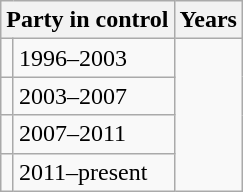<table class="wikitable">
<tr>
<th colspan="2">Party in control</th>
<th>Years</th>
</tr>
<tr>
<td></td>
<td>1996–2003</td>
</tr>
<tr>
<td></td>
<td>2003–2007</td>
</tr>
<tr>
<td></td>
<td>2007–2011</td>
</tr>
<tr>
<td></td>
<td>2011–present</td>
</tr>
</table>
